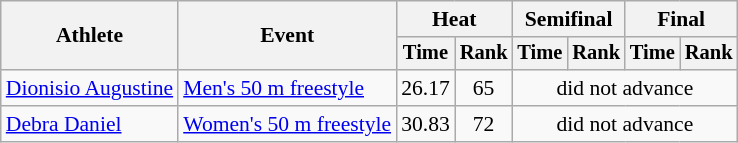<table class=wikitable style="font-size:90%">
<tr>
<th rowspan="2">Athlete</th>
<th rowspan="2">Event</th>
<th colspan="2">Heat</th>
<th colspan="2">Semifinal</th>
<th colspan="2">Final</th>
</tr>
<tr style="font-size:95%">
<th>Time</th>
<th>Rank</th>
<th>Time</th>
<th>Rank</th>
<th>Time</th>
<th>Rank</th>
</tr>
<tr align=center>
<td align=left><a href='#'>Dionisio Augustine</a></td>
<td align=left><a href='#'>Men's 50 m freestyle</a></td>
<td>26.17</td>
<td>65</td>
<td colspan=4>did not advance</td>
</tr>
<tr align=center>
<td align=left><a href='#'>Debra Daniel</a></td>
<td align=left><a href='#'>Women's 50 m freestyle</a></td>
<td>30.83</td>
<td>72</td>
<td colspan=4>did not advance</td>
</tr>
</table>
